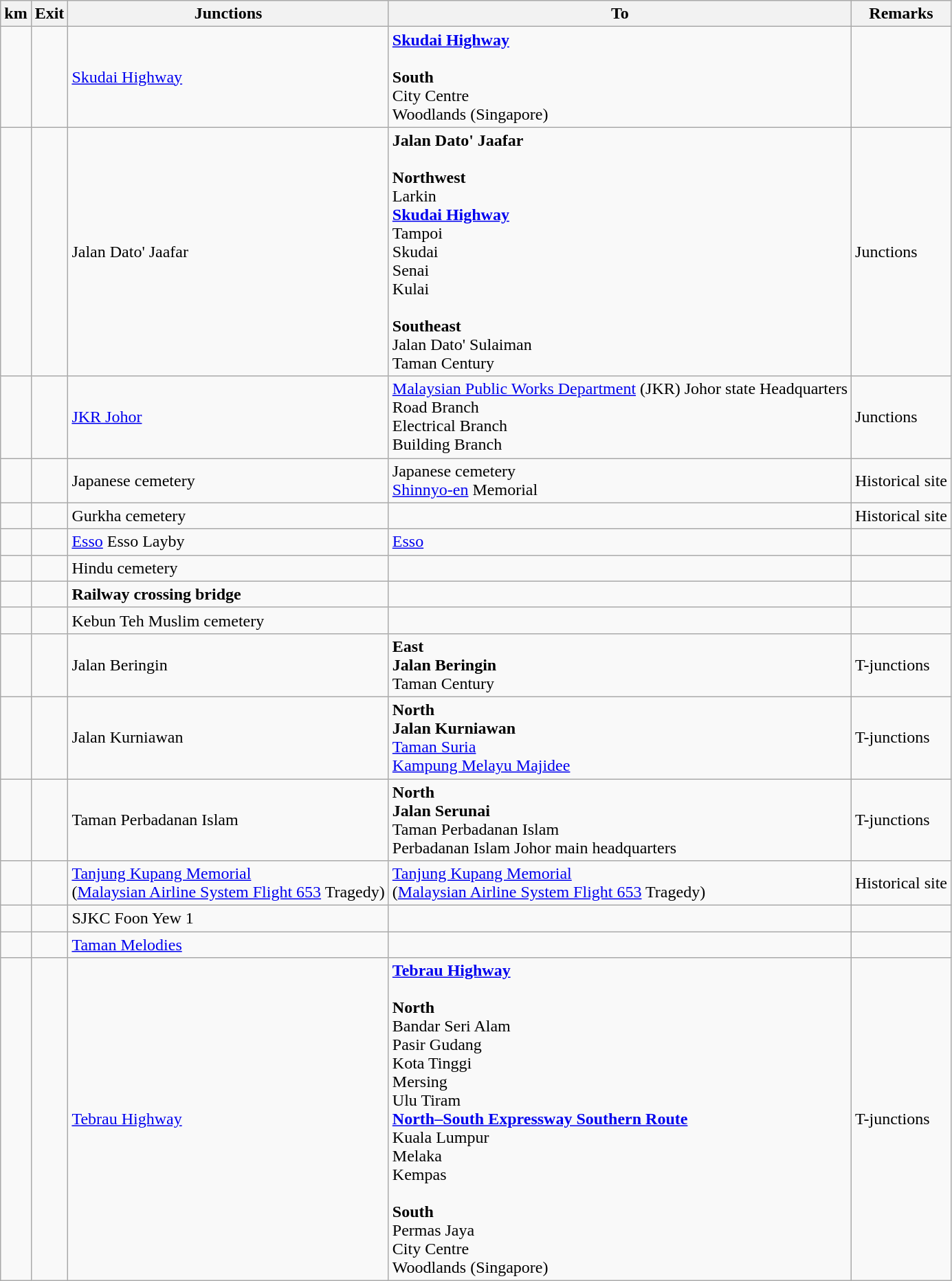<table class="wikitable">
<tr>
<th>km</th>
<th>Exit</th>
<th>Junctions</th>
<th>To</th>
<th>Remarks</th>
</tr>
<tr>
<td></td>
<td></td>
<td><a href='#'>Skudai Highway</a></td>
<td> <strong><a href='#'>Skudai Highway</a></strong><br><br><strong>South</strong><br>City Centre<br>Woodlands (Singapore)</td>
<td></td>
</tr>
<tr>
<td></td>
<td></td>
<td>Jalan Dato' Jaafar</td>
<td><strong>Jalan Dato' Jaafar</strong><br><br><strong>Northwest</strong><br>Larkin<br> <strong><a href='#'>Skudai Highway</a></strong><br> Tampoi<br> Skudai<br> Senai<br> Kulai<br><br><strong>Southeast</strong><br>Jalan Dato' Sulaiman<br>Taman Century</td>
<td>Junctions</td>
</tr>
<tr>
<td></td>
<td></td>
<td><a href='#'>JKR Johor</a></td>
<td><a href='#'>Malaysian Public Works Department</a> (JKR) Johor state Headquarters<br>Road Branch<br>Electrical Branch<br>Building Branch</td>
<td>Junctions</td>
</tr>
<tr>
<td></td>
<td></td>
<td>Japanese cemetery</td>
<td>Japanese cemetery<br><a href='#'>Shinnyo-en</a> Memorial</td>
<td>Historical site</td>
</tr>
<tr>
<td></td>
<td></td>
<td>Gurkha cemetery</td>
<td></td>
<td>Historical site</td>
</tr>
<tr>
<td></td>
<td></td>
<td><a href='#'>Esso</a> Esso Layby</td>
<td>  <a href='#'>Esso</a></td>
<td></td>
</tr>
<tr>
<td></td>
<td></td>
<td>Hindu cemetery</td>
<td></td>
<td></td>
</tr>
<tr>
<td></td>
<td></td>
<td><strong>Railway crossing bridge</strong></td>
<td></td>
<td></td>
</tr>
<tr>
<td></td>
<td></td>
<td>Kebun Teh Muslim cemetery</td>
<td></td>
<td></td>
</tr>
<tr>
<td></td>
<td></td>
<td>Jalan Beringin</td>
<td><strong>East</strong><br><strong>Jalan Beringin</strong><br>Taman Century</td>
<td>T-junctions</td>
</tr>
<tr>
<td></td>
<td></td>
<td>Jalan Kurniawan</td>
<td><strong>North</strong><br><strong>Jalan Kurniawan</strong><br><a href='#'>Taman Suria</a><br><a href='#'>Kampung Melayu Majidee</a></td>
<td>T-junctions</td>
</tr>
<tr>
<td></td>
<td></td>
<td>Taman Perbadanan Islam</td>
<td><strong>North</strong><br><strong>Jalan Serunai</strong><br>Taman Perbadanan Islam<br>Perbadanan Islam Johor main headquarters</td>
<td>T-junctions</td>
</tr>
<tr>
<td></td>
<td></td>
<td><a href='#'>Tanjung Kupang Memorial</a><br>(<a href='#'>Malaysian Airline System Flight 653</a> Tragedy)</td>
<td><a href='#'>Tanjung Kupang Memorial</a><br>(<a href='#'>Malaysian Airline System Flight 653</a> Tragedy)</td>
<td>Historical site</td>
</tr>
<tr>
<td></td>
<td></td>
<td>SJKC Foon Yew 1</td>
<td></td>
<td></td>
</tr>
<tr>
<td></td>
<td></td>
<td><a href='#'>Taman Melodies</a></td>
<td></td>
<td></td>
</tr>
<tr>
<td></td>
<td></td>
<td><a href='#'>Tebrau Highway</a></td>
<td>  <strong><a href='#'>Tebrau Highway</a></strong><br><br><strong>North</strong><br> Bandar Seri Alam<br> Pasir Gudang<br>  Kota Tinggi<br>  Mersing<br>  Ulu Tiram<br>  <strong><a href='#'>North–South Expressway Southern Route</a></strong><br>Kuala Lumpur<br>Melaka<br>Kempas<br><br><strong>South</strong><br> Permas Jaya<br>  City Centre<br>  Woodlands (Singapore)</td>
<td>T-junctions</td>
</tr>
</table>
